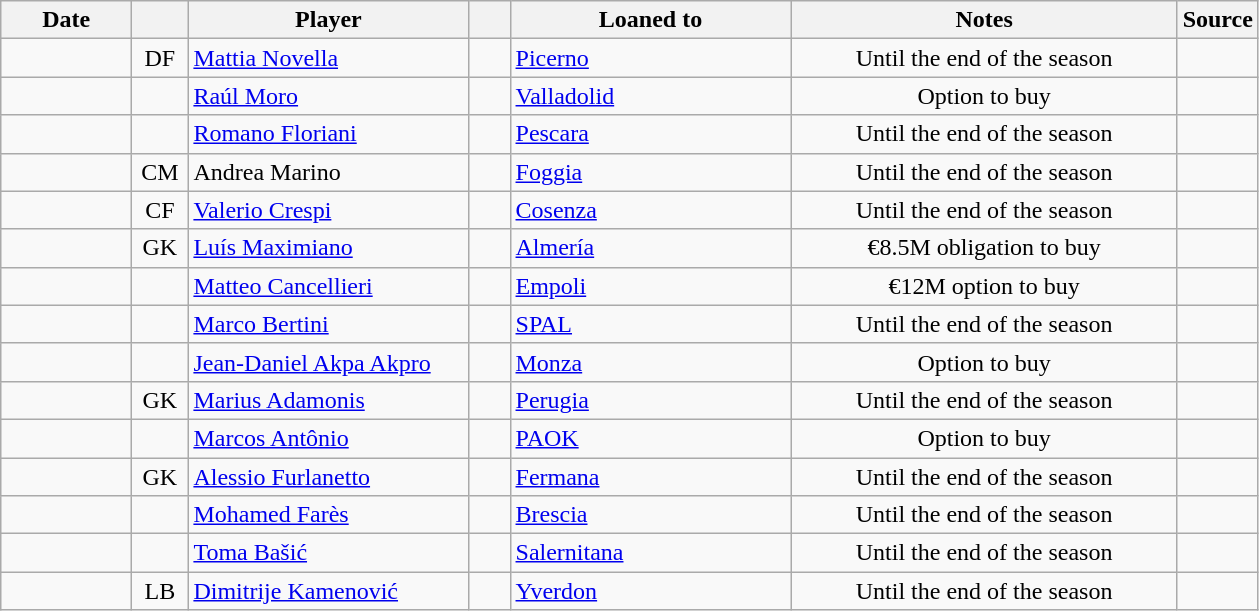<table class="wikitable sortable">
<tr>
<th style="width:80px;">Date</th>
<th style="width:30px;"></th>
<th style="width:180px;">Player</th>
<th style="width:20px;"></th>
<th style="width:180px;">Loaned to</th>
<th style="width:250px;" class="unsortable">Notes</th>
<th style="width:20px;">Source</th>
</tr>
<tr>
<td></td>
<td align=center>DF</td>
<td> <a href='#'>Mattia Novella</a></td>
<td align=center></td>
<td><a href='#'>Picerno</a></td>
<td align=center>Until the end of the season</td>
<td></td>
</tr>
<tr>
<td></td>
<td rowspan=1 align=center></td>
<td rowspan=1> <a href='#'>Raúl Moro</a></td>
<td align=center></td>
<td> <a href='#'>Valladolid</a></td>
<td align=center>Option to buy</td>
<td align=center></td>
</tr>
<tr>
<td></td>
<td align=center></td>
<td> <a href='#'>Romano Floriani</a></td>
<td align=center></td>
<td><a href='#'>Pescara</a></td>
<td align=center>Until the end of the season</td>
<td align=center></td>
</tr>
<tr>
<td></td>
<td align=center>CM</td>
<td> Andrea Marino</td>
<td align=center></td>
<td><a href='#'>Foggia</a></td>
<td align=center>Until the end of the season</td>
<td align=center></td>
</tr>
<tr>
<td></td>
<td align=center>CF</td>
<td> <a href='#'>Valerio Crespi</a></td>
<td align=center></td>
<td><a href='#'>Cosenza</a></td>
<td align=center>Until the end of the season</td>
<td align=center></td>
</tr>
<tr>
<td></td>
<td align=center>GK</td>
<td> <a href='#'>Luís Maximiano</a></td>
<td align=center></td>
<td> <a href='#'>Almería</a></td>
<td align=center>€8.5M obligation to buy</td>
<td align=center></td>
</tr>
<tr>
<td></td>
<td align=center></td>
<td> <a href='#'>Matteo Cancellieri</a></td>
<td align=center></td>
<td><a href='#'>Empoli</a></td>
<td align=center>€12M option to buy</td>
<td align=center></td>
</tr>
<tr>
<td></td>
<td align=center></td>
<td> <a href='#'>Marco Bertini</a></td>
<td align=center></td>
<td><a href='#'>SPAL</a></td>
<td align=center>Until the end of the season</td>
<td align=center></td>
</tr>
<tr>
<td></td>
<td align=center></td>
<td> <a href='#'>Jean-Daniel Akpa Akpro</a></td>
<td align=center></td>
<td><a href='#'>Monza</a></td>
<td align=center>Option to buy</td>
<td align=center></td>
</tr>
<tr>
<td></td>
<td align=center>GK</td>
<td> <a href='#'>Marius Adamonis</a></td>
<td align=center></td>
<td><a href='#'>Perugia</a></td>
<td align=center>Until the end of the season</td>
<td align=center></td>
</tr>
<tr>
<td></td>
<td align=center></td>
<td> <a href='#'>Marcos Antônio</a></td>
<td align=center></td>
<td> <a href='#'>PAOK</a></td>
<td align=center>Option to buy</td>
<td align=center></td>
</tr>
<tr>
<td></td>
<td align=center>GK</td>
<td> <a href='#'>Alessio Furlanetto</a></td>
<td align=center></td>
<td><a href='#'>Fermana</a></td>
<td align=center>Until the end of the season</td>
<td align=center></td>
</tr>
<tr>
<td></td>
<td align=center></td>
<td> <a href='#'>Mohamed Farès</a></td>
<td align=center></td>
<td><a href='#'>Brescia</a></td>
<td align=center>Until the end of the season</td>
<td align=center></td>
</tr>
<tr>
<td></td>
<td align=center></td>
<td> <a href='#'>Toma Bašić</a></td>
<td align=center></td>
<td><a href='#'>Salernitana</a></td>
<td align=center>Until the end of the season</td>
<td align=center></td>
</tr>
<tr>
<td></td>
<td align=center>LB</td>
<td> <a href='#'>Dimitrije Kamenović</a></td>
<td align=center></td>
<td> <a href='#'>Yverdon</a></td>
<td align=center>Until the end of the season</td>
<td align=center></td>
</tr>
</table>
